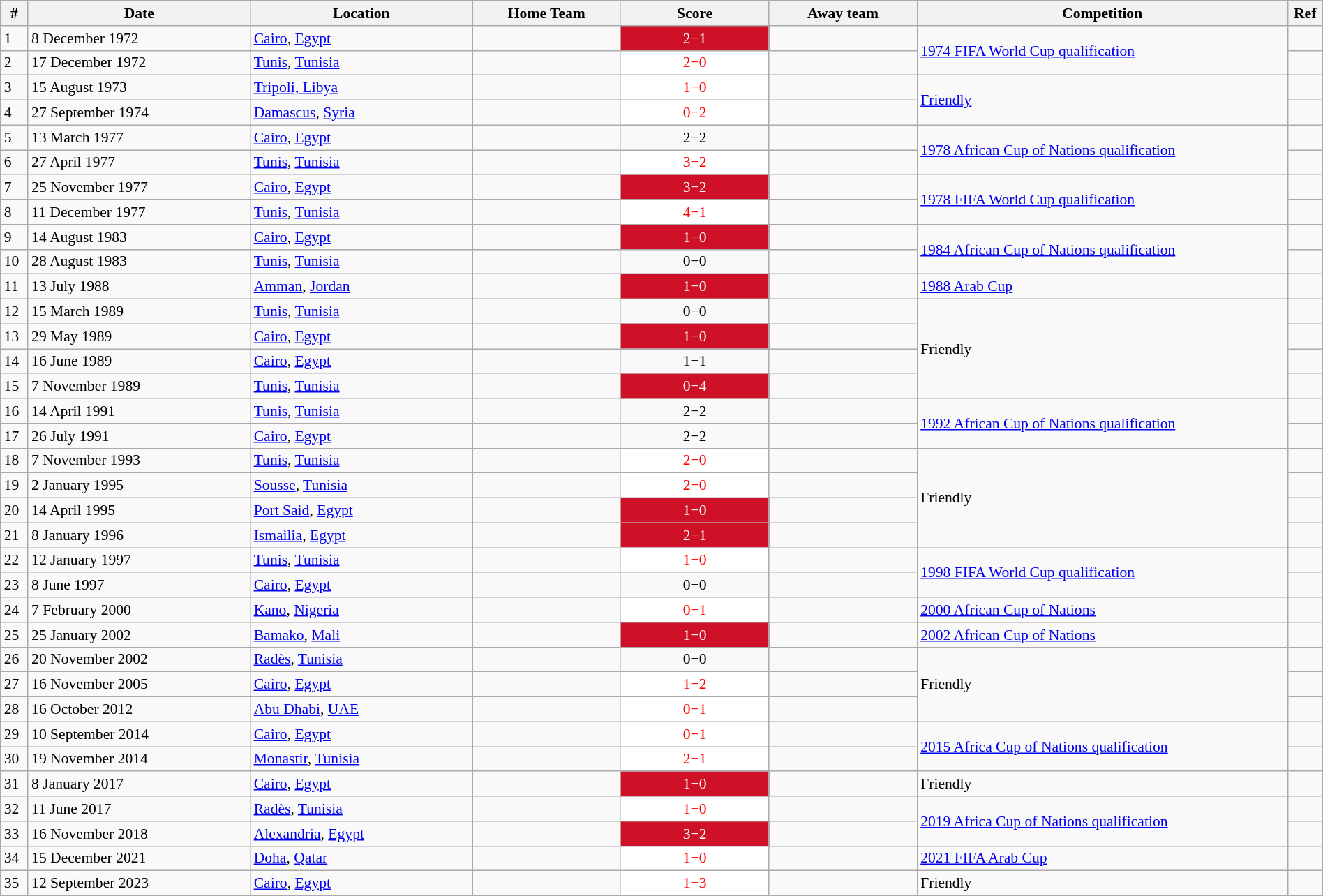<table class="wikitable" style="font-size:90%; text-align:left;" width="100%">
<tr>
<th width="1%">#</th>
<th width="12%">Date</th>
<th width="12%">Location</th>
<th width="8%">Home Team</th>
<th width="8%">Score</th>
<th width="8%">Away team</th>
<th width="20%">Competition</th>
<th width="1%">Ref</th>
</tr>
<tr>
<td>1</td>
<td>8 December 1972</td>
<td> <a href='#'>Cairo</a>, <a href='#'>Egypt</a></td>
<td align="right"><strong></strong></td>
<td style="color:#FFFFFF; background:#ce1126;" align="center">2−1</td>
<td></td>
<td rowspan="2"><a href='#'>1974 FIFA World Cup qualification</a></td>
<td></td>
</tr>
<tr>
<td>2</td>
<td>17 December 1972</td>
<td> <a href='#'>Tunis</a>, <a href='#'>Tunisia</a></td>
<td align="right"><strong></strong></td>
<td style="color:red; background:white;" align="center">2−0</td>
<td></td>
<td></td>
</tr>
<tr>
<td>3</td>
<td>15 August 1973</td>
<td> <a href='#'>Tripoli, Libya</a></td>
<td align="right"><strong></strong></td>
<td style="color:red; background:white;" align="center">1−0</td>
<td></td>
<td rowspan="2"><a href='#'>Friendly</a></td>
<td></td>
</tr>
<tr>
<td>4</td>
<td>27 September 1974</td>
<td> <a href='#'>Damascus</a>, <a href='#'>Syria</a></td>
<td align="right"></td>
<td style="color:red; background:white;" align="center">0−2</td>
<td><strong></strong></td>
<td></td>
</tr>
<tr>
<td>5</td>
<td>13 March 1977</td>
<td> <a href='#'>Cairo</a>, <a href='#'>Egypt</a></td>
<td align="right"></td>
<td align="center">2−2</td>
<td></td>
<td rowspan="2"><a href='#'>1978 African Cup of Nations qualification</a></td>
<td></td>
</tr>
<tr>
<td>6</td>
<td>27 April 1977</td>
<td> <a href='#'>Tunis</a>, <a href='#'>Tunisia</a></td>
<td align="right"><strong></strong></td>
<td style="color:red; background:white;" align="center">3−2</td>
<td></td>
<td></td>
</tr>
<tr>
<td>7</td>
<td>25 November 1977</td>
<td> <a href='#'>Cairo</a>, <a href='#'>Egypt</a></td>
<td align="right"><strong></strong></td>
<td style="color:#FFFFFF; background:#ce1126;" align="center">3−2</td>
<td></td>
<td rowspan="2"><a href='#'>1978 FIFA World Cup qualification</a></td>
<td></td>
</tr>
<tr>
<td>8</td>
<td>11 December 1977</td>
<td> <a href='#'>Tunis</a>, <a href='#'>Tunisia</a></td>
<td align="right"><strong></strong></td>
<td style="color:red; background:white;" align="center">4−1</td>
<td></td>
<td></td>
</tr>
<tr>
<td>9</td>
<td>14 August 1983</td>
<td> <a href='#'>Cairo</a>, <a href='#'>Egypt</a></td>
<td align="right"><strong></strong></td>
<td style="color:#FFFFFF; background:#ce1126;" align="center">1−0</td>
<td></td>
<td rowspan="2"><a href='#'>1984 African Cup of Nations qualification</a></td>
<td></td>
</tr>
<tr>
<td>10</td>
<td>28 August 1983</td>
<td> <a href='#'>Tunis</a>, <a href='#'>Tunisia</a></td>
<td align="right"></td>
<td align="center">0−0</td>
<td></td>
<td></td>
</tr>
<tr>
<td>11</td>
<td>13 July 1988</td>
<td> <a href='#'>Amman</a>, <a href='#'>Jordan</a></td>
<td align="right"><strong></strong></td>
<td style="color:#FFFFFF; background:#ce1126;" align="center">1−0</td>
<td></td>
<td><a href='#'>1988 Arab Cup</a></td>
<td></td>
</tr>
<tr>
<td>12</td>
<td>15 March 1989</td>
<td> <a href='#'>Tunis</a>, <a href='#'>Tunisia</a></td>
<td align="right"></td>
<td align="center">0−0</td>
<td></td>
<td rowspan="4">Friendly</td>
<td></td>
</tr>
<tr>
<td>13</td>
<td>29 May 1989</td>
<td> <a href='#'>Cairo</a>, <a href='#'>Egypt</a></td>
<td align="right"><strong></strong></td>
<td style="color:#FFFFFF; background:#ce1126;" align="center">1−0</td>
<td></td>
<td></td>
</tr>
<tr>
<td>14</td>
<td>16 June 1989</td>
<td> <a href='#'>Cairo</a>, <a href='#'>Egypt</a></td>
<td align="right"></td>
<td align="center">1−1</td>
<td></td>
<td></td>
</tr>
<tr>
<td>15</td>
<td>7 November 1989</td>
<td> <a href='#'>Tunis</a>, <a href='#'>Tunisia</a></td>
<td align="right"></td>
<td style="color:#FFFFFF; background:#ce1126;" align="center">0−4</td>
<td><strong></strong></td>
<td></td>
</tr>
<tr>
<td>16</td>
<td>14 April 1991</td>
<td> <a href='#'>Tunis</a>, <a href='#'>Tunisia</a></td>
<td align="right"></td>
<td align="center">2−2</td>
<td></td>
<td rowspan="2"><a href='#'>1992 African Cup of Nations qualification</a></td>
<td></td>
</tr>
<tr>
<td>17</td>
<td>26 July 1991</td>
<td> <a href='#'>Cairo</a>, <a href='#'>Egypt</a></td>
<td align="right"></td>
<td align="center">2−2</td>
<td></td>
<td></td>
</tr>
<tr>
<td>18</td>
<td>7 November 1993</td>
<td> <a href='#'>Tunis</a>, <a href='#'>Tunisia</a></td>
<td align="right"><strong></strong></td>
<td style="color:red; background:white;" align="center">2−0</td>
<td></td>
<td rowspan="4">Friendly</td>
<td></td>
</tr>
<tr>
<td>19</td>
<td>2 January 1995</td>
<td> <a href='#'>Sousse</a>, <a href='#'>Tunisia</a></td>
<td align="right"><strong></strong></td>
<td style="color:red; background:white;" align="center">2−0</td>
<td></td>
<td></td>
</tr>
<tr>
<td>20</td>
<td>14 April 1995</td>
<td> <a href='#'>Port Said</a>, <a href='#'>Egypt</a></td>
<td align="right"><strong></strong></td>
<td style="color:#FFFFFF; background:#ce1126;" align="center">1−0</td>
<td></td>
<td></td>
</tr>
<tr>
<td>21</td>
<td>8 January 1996</td>
<td> <a href='#'>Ismailia</a>, <a href='#'>Egypt</a></td>
<td align="right"><strong></strong></td>
<td style="color:#FFFFFF; background:#ce1126;" align="center">2−1</td>
<td></td>
<td></td>
</tr>
<tr>
<td>22</td>
<td>12 January 1997</td>
<td> <a href='#'>Tunis</a>, <a href='#'>Tunisia</a></td>
<td align="right"><strong></strong></td>
<td style="color:red; background:white;" align="center">1−0</td>
<td></td>
<td rowspan="2"><a href='#'>1998 FIFA World Cup qualification</a></td>
<td></td>
</tr>
<tr>
<td>23</td>
<td>8 June 1997</td>
<td> <a href='#'>Cairo</a>, <a href='#'>Egypt</a></td>
<td align="right"></td>
<td align="center">0−0</td>
<td></td>
<td></td>
</tr>
<tr>
<td>24</td>
<td>7 February 2000</td>
<td> <a href='#'>Kano</a>, <a href='#'>Nigeria</a></td>
<td align="right"></td>
<td style="color:red; background:white;" align="center">0−1</td>
<td><strong></strong></td>
<td><a href='#'>2000 African Cup of Nations</a></td>
<td></td>
</tr>
<tr>
<td>25</td>
<td>25 January 2002</td>
<td> <a href='#'>Bamako</a>, <a href='#'>Mali</a></td>
<td align="right"><strong></strong></td>
<td style="color:#FFFFFF; background:#ce1126;" align="center">1−0</td>
<td></td>
<td><a href='#'>2002 African Cup of Nations</a></td>
<td></td>
</tr>
<tr>
<td>26</td>
<td>20 November 2002</td>
<td> <a href='#'>Radès</a>, <a href='#'>Tunisia</a></td>
<td align="right"></td>
<td align="center">0−0</td>
<td></td>
<td rowspan="3">Friendly</td>
<td></td>
</tr>
<tr>
<td>27</td>
<td>16 November 2005</td>
<td> <a href='#'>Cairo</a>, <a href='#'>Egypt</a></td>
<td align="right"></td>
<td style="color:red; background:white;" align="center">1−2</td>
<td><strong></strong></td>
<td></td>
</tr>
<tr>
<td>28</td>
<td>16 October 2012</td>
<td> <a href='#'>Abu Dhabi</a>, <a href='#'>UAE</a></td>
<td align="right"></td>
<td style="color:red; background:white;" align="center">0−1</td>
<td><strong></strong></td>
<td></td>
</tr>
<tr>
<td>29</td>
<td>10 September 2014</td>
<td> <a href='#'>Cairo</a>, <a href='#'>Egypt</a></td>
<td align="right"></td>
<td style="color:red; background:white;" align="center">0−1</td>
<td><strong></strong></td>
<td rowspan="2"><a href='#'>2015 Africa Cup of Nations qualification</a></td>
<td></td>
</tr>
<tr>
<td>30</td>
<td>19 November 2014</td>
<td> <a href='#'>Monastir</a>, <a href='#'>Tunisia</a></td>
<td align="right"><strong></strong></td>
<td style="color:red; background:white;" align="center">2−1</td>
<td></td>
<td></td>
</tr>
<tr>
<td>31</td>
<td>8 January 2017</td>
<td> <a href='#'>Cairo</a>, <a href='#'>Egypt</a></td>
<td align="right"><strong></strong></td>
<td style="color:#FFFFFF; background:#ce1126;" align="center">1−0</td>
<td></td>
<td>Friendly</td>
<td></td>
</tr>
<tr>
<td>32</td>
<td>11 June 2017</td>
<td> <a href='#'>Radès</a>, <a href='#'>Tunisia</a></td>
<td align="right"><strong></strong></td>
<td style="color:red; background:white;" align="center">1−0</td>
<td></td>
<td rowspan="2"><a href='#'>2019 Africa Cup of Nations qualification</a></td>
<td></td>
</tr>
<tr>
<td>33</td>
<td>16 November 2018</td>
<td> <a href='#'>Alexandria</a>, <a href='#'>Egypt</a></td>
<td align="right"><strong></strong></td>
<td style="color:#FFFFFF; background:#ce1126;" align="center">3−2</td>
<td></td>
<td></td>
</tr>
<tr>
<td>34</td>
<td>15 December 2021</td>
<td> <a href='#'>Doha</a>, <a href='#'>Qatar</a></td>
<td align="right"><strong></strong></td>
<td style="color:red; background:white;" align="center">1−0</td>
<td></td>
<td><a href='#'>2021 FIFA Arab Cup</a></td>
<td></td>
</tr>
<tr>
<td>35</td>
<td>12 September 2023</td>
<td> <a href='#'>Cairo</a>, <a href='#'>Egypt</a></td>
<td align="right"></td>
<td style="color:red; background:white;" align="center">1−3</td>
<td><strong></strong></td>
<td>Friendly</td>
<td></td>
</tr>
</table>
